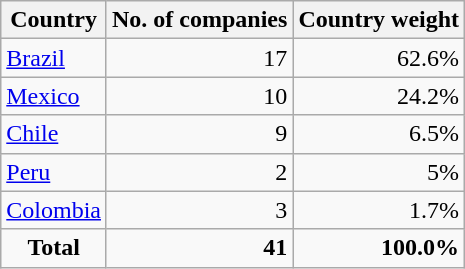<table class="wikitable sortable">
<tr>
<th>Country</th>
<th>No. of companies</th>
<th>Country weight</th>
</tr>
<tr>
<td><a href='#'>Brazil</a></td>
<td align="right">17</td>
<td align="right">62.6%</td>
</tr>
<tr>
<td><a href='#'>Mexico</a></td>
<td align="right">10</td>
<td align="right">24.2%</td>
</tr>
<tr>
<td><a href='#'>Chile</a></td>
<td align="right">9</td>
<td align="right">6.5%</td>
</tr>
<tr>
<td><a href='#'>Peru</a></td>
<td align="right">2</td>
<td align="right">5%</td>
</tr>
<tr>
<td><a href='#'>Colombia</a></td>
<td align="right">3</td>
<td align="right">1.7%</td>
</tr>
<tr>
<td align="center"><strong>Total</strong></td>
<td align="right"><strong>41</strong></td>
<td align="right"><strong>100.0%</strong></td>
</tr>
</table>
